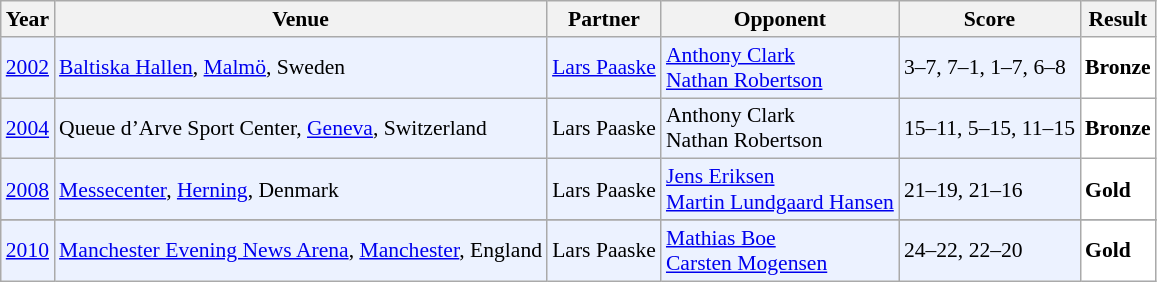<table class="sortable wikitable" style="font-size: 90%;">
<tr>
<th>Year</th>
<th>Venue</th>
<th>Partner</th>
<th>Opponent</th>
<th>Score</th>
<th>Result</th>
</tr>
<tr style="background:#ECF2FF">
<td align="center"><a href='#'>2002</a></td>
<td align="left"><a href='#'>Baltiska Hallen</a>, <a href='#'>Malmö</a>, Sweden</td>
<td align="left"> <a href='#'>Lars Paaske</a></td>
<td align="left"> <a href='#'>Anthony Clark</a><br> <a href='#'>Nathan Robertson</a></td>
<td align="left">3–7, 7–1, 1–7, 6–8</td>
<td style="text-align:left; background:white"> <strong>Bronze</strong></td>
</tr>
<tr style="background:#ECF2FF">
<td align="center"><a href='#'>2004</a></td>
<td align="left">Queue d’Arve Sport Center, <a href='#'>Geneva</a>, Switzerland</td>
<td align="left"> Lars Paaske</td>
<td align="left"> Anthony Clark<br> Nathan Robertson</td>
<td align="left">15–11, 5–15, 11–15</td>
<td style="text-align:left; background:white"> <strong>Bronze</strong></td>
</tr>
<tr style="background:#ECF2FF">
<td align="center"><a href='#'>2008</a></td>
<td align="left"><a href='#'>Messecenter</a>, <a href='#'>Herning</a>, Denmark</td>
<td align="left"> Lars Paaske</td>
<td align="left"> <a href='#'>Jens Eriksen</a><br> <a href='#'>Martin Lundgaard Hansen</a></td>
<td align="left">21–19, 21–16</td>
<td style="text-align:left; background:white"> <strong>Gold</strong></td>
</tr>
<tr>
</tr>
<tr style="background:#ECF2FF">
<td align="center"><a href='#'>2010</a></td>
<td align="left"><a href='#'>Manchester Evening News Arena</a>, <a href='#'>Manchester</a>, England</td>
<td align="left"> Lars Paaske</td>
<td align="left"> <a href='#'>Mathias Boe</a><br> <a href='#'>Carsten Mogensen</a></td>
<td align="left">24–22, 22–20</td>
<td style="text-align:left; background:white"> <strong>Gold</strong></td>
</tr>
</table>
